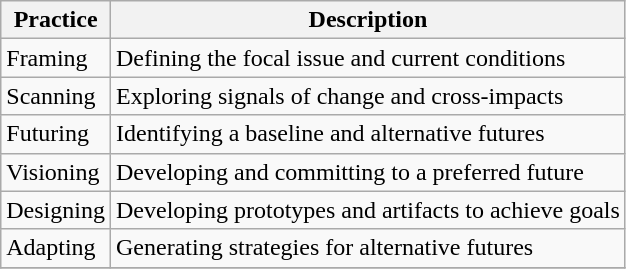<table class="wikitable">
<tr>
<th>Practice</th>
<th>Description</th>
</tr>
<tr>
<td>Framing</td>
<td>Defining the focal issue and current conditions</td>
</tr>
<tr>
<td>Scanning</td>
<td>Exploring signals of change and cross-impacts</td>
</tr>
<tr>
<td>Futuring</td>
<td>Identifying a baseline and alternative futures</td>
</tr>
<tr>
<td>Visioning</td>
<td>Developing and committing to a preferred future</td>
</tr>
<tr>
<td>Designing</td>
<td>Developing prototypes and artifacts to achieve goals</td>
</tr>
<tr>
<td>Adapting</td>
<td>Generating strategies for alternative futures</td>
</tr>
<tr>
</tr>
</table>
